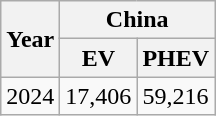<table class="wikitable">
<tr>
<th rowspan="2">Year</th>
<th colspan="2">China</th>
</tr>
<tr>
<th>EV</th>
<th>PHEV</th>
</tr>
<tr>
<td>2024</td>
<td>17,406</td>
<td>59,216</td>
</tr>
</table>
